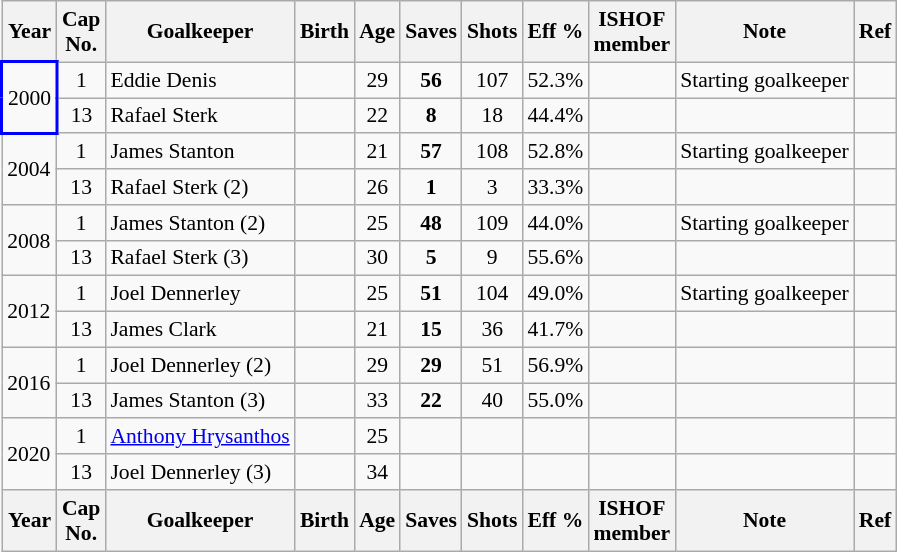<table class="wikitable sortable" style="text-align: center; font-size: 90%; margin-left: 1em;">
<tr>
<th>Year</th>
<th class="unsortable">Cap<br>No.</th>
<th>Goalkeeper</th>
<th>Birth</th>
<th>Age</th>
<th>Saves</th>
<th>Shots</th>
<th>Eff %</th>
<th>ISHOF<br>member</th>
<th>Note</th>
<th class="unsortable">Ref</th>
</tr>
<tr>
<td rowspan="2" style="border: 2px solid blue; text-align: left;">2000</td>
<td>1</td>
<td style="text-align: left;" data-sort-value="Denis, Eddie">Eddie Denis</td>
<td></td>
<td>29</td>
<td><strong>56</strong></td>
<td>107</td>
<td>52.3%</td>
<td></td>
<td style="text-align: left;">Starting goalkeeper</td>
<td></td>
</tr>
<tr>
<td>13</td>
<td style="text-align: left;" data-sort-value="Sterk, Rafael">Rafael Sterk</td>
<td></td>
<td>22</td>
<td><strong>8</strong></td>
<td>18</td>
<td>44.4%</td>
<td></td>
<td style="text-align: left;"></td>
<td></td>
</tr>
<tr>
<td rowspan="2" style="text-align: left;">2004</td>
<td>1</td>
<td style="text-align: left;" data-sort-value="Stanton, James">James Stanton</td>
<td></td>
<td>21</td>
<td><strong>57</strong></td>
<td>108</td>
<td>52.8%</td>
<td></td>
<td style="text-align: left;">Starting goalkeeper</td>
<td></td>
</tr>
<tr>
<td>13</td>
<td style="text-align: left;" data-sort-value="Sterk, Rafael">Rafael Sterk (2)</td>
<td></td>
<td>26</td>
<td><strong>1</strong></td>
<td>3</td>
<td>33.3%</td>
<td></td>
<td style="text-align: left;"></td>
<td></td>
</tr>
<tr>
<td rowspan="2" style="text-align: left;">2008</td>
<td>1</td>
<td style="text-align: left;" data-sort-value="Stanton, James">James Stanton (2)</td>
<td></td>
<td>25</td>
<td><strong>48</strong></td>
<td>109</td>
<td>44.0%</td>
<td></td>
<td style="text-align: left;">Starting goalkeeper</td>
<td></td>
</tr>
<tr>
<td>13</td>
<td style="text-align: left;" data-sort-value="Sterk, Rafael">Rafael Sterk (3)</td>
<td></td>
<td>30</td>
<td><strong>5</strong></td>
<td>9</td>
<td>55.6%</td>
<td></td>
<td style="text-align: left;"></td>
<td></td>
</tr>
<tr>
<td rowspan="2" style="text-align: left;">2012</td>
<td>1</td>
<td style="text-align: left;" data-sort-value="Dennerley, Joel">Joel Dennerley</td>
<td></td>
<td>25</td>
<td><strong>51</strong></td>
<td>104</td>
<td>49.0%</td>
<td></td>
<td style="text-align: left;">Starting goalkeeper</td>
<td></td>
</tr>
<tr>
<td>13</td>
<td style="text-align: left;" data-sort-value="Clark, James">James Clark</td>
<td></td>
<td>21</td>
<td><strong>15</strong></td>
<td>36</td>
<td>41.7%</td>
<td></td>
<td style="text-align: left;"></td>
<td></td>
</tr>
<tr>
<td rowspan="2" style="text-align: left;">2016</td>
<td>1</td>
<td style="text-align: left;" data-sort-value="Dennerley, Joel">Joel Dennerley (2)</td>
<td></td>
<td>29</td>
<td><strong>29</strong></td>
<td>51</td>
<td>56.9%</td>
<td></td>
<td style="text-align: left;"></td>
<td></td>
</tr>
<tr>
<td>13</td>
<td style="text-align: left;" data-sort-value="Stanton, James">James Stanton (3)</td>
<td></td>
<td>33</td>
<td><strong>22</strong></td>
<td>40</td>
<td>55.0%</td>
<td></td>
<td style="text-align: left;"></td>
<td></td>
</tr>
<tr>
<td rowspan="2" style="text-align: left;">2020</td>
<td>1</td>
<td style="text-align: left;" data-sort-value="Hrysanthos, Anthony"><a href='#'>Anthony Hrysanthos</a></td>
<td></td>
<td>25</td>
<td></td>
<td></td>
<td></td>
<td></td>
<td style="text-align: left;"></td>
<td></td>
</tr>
<tr>
<td>13</td>
<td style="text-align: left;" style="text-align: left;" "Dennerley, Joel">Joel Dennerley (3)</td>
<td></td>
<td>34</td>
<td></td>
<td></td>
<td></td>
<td></td>
<td style="text-align: left;"></td>
<td></td>
</tr>
<tr>
<th>Year</th>
<th>Cap<br>No.</th>
<th>Goalkeeper</th>
<th>Birth</th>
<th>Age</th>
<th>Saves</th>
<th>Shots</th>
<th>Eff %</th>
<th>ISHOF<br>member</th>
<th>Note</th>
<th>Ref</th>
</tr>
</table>
